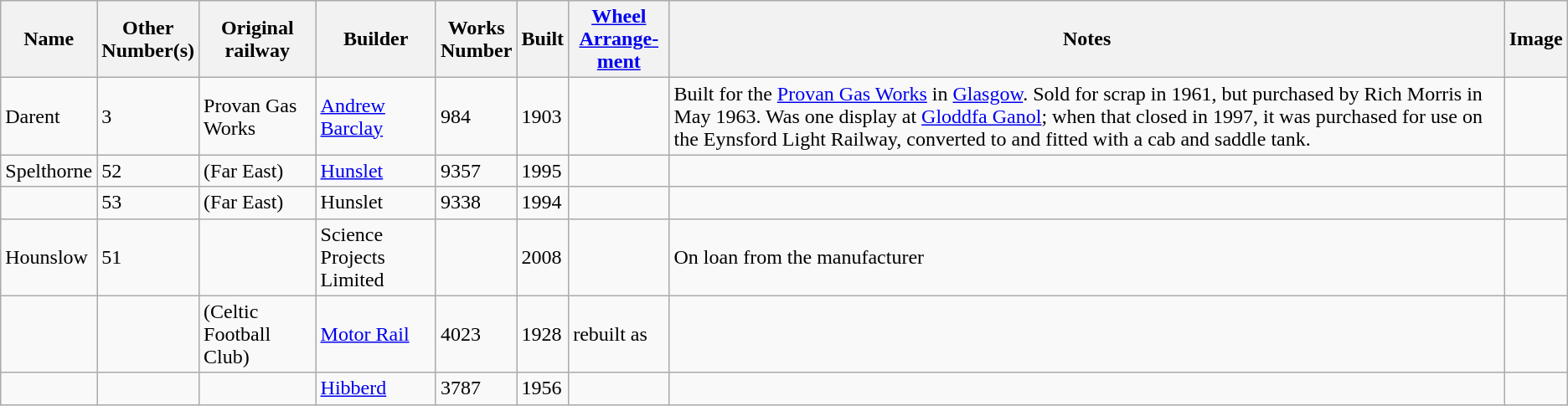<table class="wikitable sortable">
<tr>
<th>Name</th>
<th>Other<br>Number(s)</th>
<th>Original railway</th>
<th>Builder</th>
<th>Works<br>Number</th>
<th>Built</th>
<th><a href='#'>Wheel<br>Arrange­ment</a></th>
<th>Notes</th>
<th>Image</th>
</tr>
<tr>
<td>Darent</td>
<td>3</td>
<td>Provan Gas Works</td>
<td><a href='#'>Andrew Barclay</a></td>
<td>984</td>
<td>1903</td>
<td></td>
<td>Built for the <a href='#'>Provan Gas Works</a> in <a href='#'>Glasgow</a>. Sold for scrap in 1961, but purchased by Rich Morris in May 1963. Was one display at <a href='#'>Gloddfa Ganol</a>; when that closed in 1997, it was purchased for use on the Eynsford Light Railway, converted to  and fitted with a cab and saddle tank.</td>
<td></td>
</tr>
<tr>
<td>Spelthorne</td>
<td>52</td>
<td>(Far East)</td>
<td><a href='#'>Hunslet</a></td>
<td>9357</td>
<td>1995</td>
<td></td>
<td></td>
<td></td>
</tr>
<tr>
<td></td>
<td>53</td>
<td>(Far East)</td>
<td>Hunslet</td>
<td>9338</td>
<td>1994</td>
<td></td>
<td></td>
<td></td>
</tr>
<tr>
<td>Hounslow</td>
<td>51</td>
<td></td>
<td>Science Projects Limited</td>
<td></td>
<td>2008</td>
<td></td>
<td>On loan from the manufacturer</td>
<td></td>
</tr>
<tr>
<td></td>
<td></td>
<td>(Celtic Football Club)</td>
<td><a href='#'>Motor Rail</a></td>
<td>4023</td>
<td>1928</td>
<td> rebuilt as </td>
<td></td>
<td></td>
</tr>
<tr>
<td></td>
<td></td>
<td></td>
<td><a href='#'>Hibberd</a></td>
<td>3787</td>
<td>1956</td>
<td></td>
<td></td>
<td></td>
</tr>
</table>
